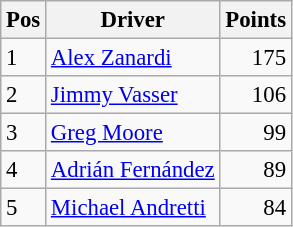<table class="wikitable" style="font-size: 95%;">
<tr>
<th>Pos</th>
<th>Driver</th>
<th>Points</th>
</tr>
<tr>
<td>1</td>
<td> <a href='#'>Alex Zanardi</a></td>
<td align="right">175</td>
</tr>
<tr>
<td>2</td>
<td> <a href='#'>Jimmy Vasser</a></td>
<td align="right">106</td>
</tr>
<tr>
<td>3</td>
<td> <a href='#'>Greg Moore</a></td>
<td align="right">99</td>
</tr>
<tr>
<td>4</td>
<td> <a href='#'>Adrián Fernández</a></td>
<td align="right">89</td>
</tr>
<tr>
<td>5</td>
<td> <a href='#'>Michael Andretti</a></td>
<td align="right">84</td>
</tr>
</table>
